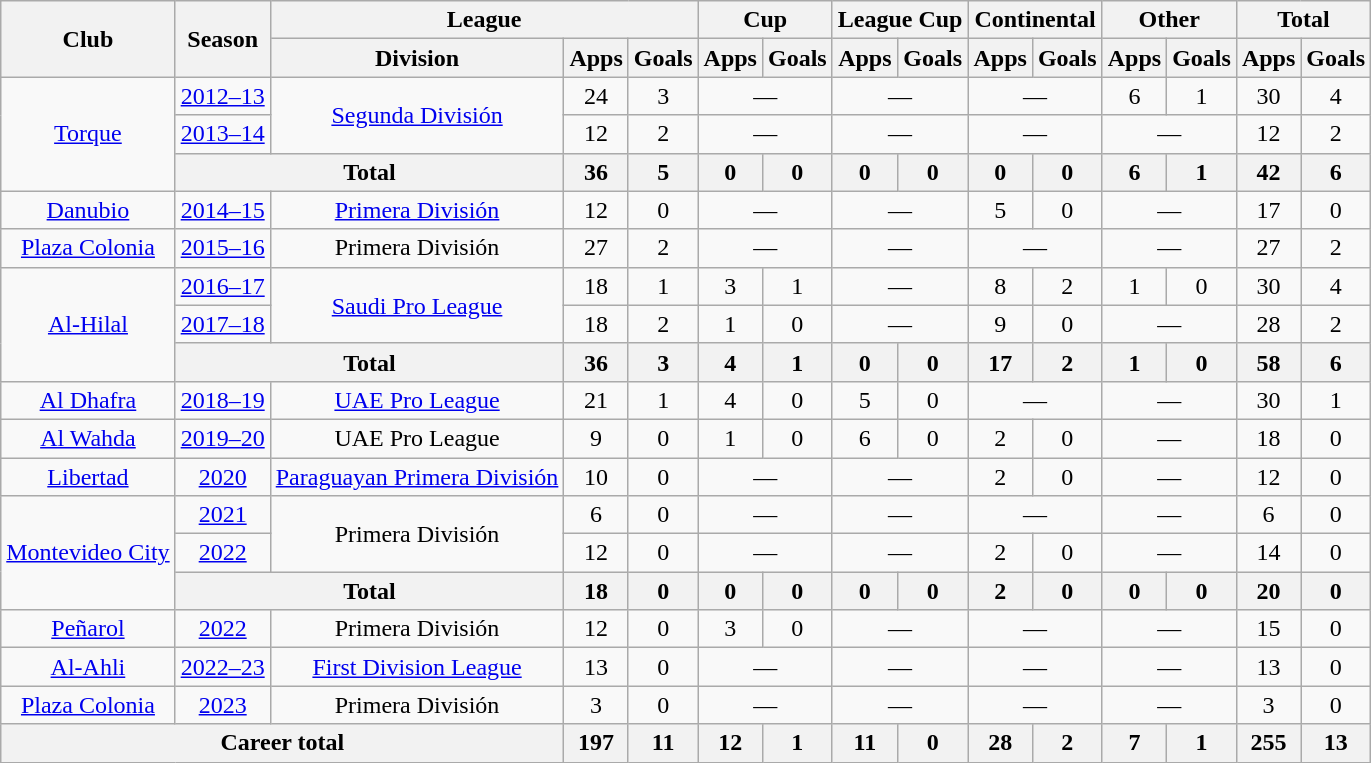<table class="wikitable" style="text-align: center;">
<tr>
<th rowspan="2">Club</th>
<th rowspan="2">Season</th>
<th colspan="3">League</th>
<th colspan="2">Cup</th>
<th colspan="2">League Cup</th>
<th colspan="2">Continental</th>
<th colspan="2">Other</th>
<th colspan="2">Total</th>
</tr>
<tr>
<th>Division</th>
<th>Apps</th>
<th>Goals</th>
<th>Apps</th>
<th>Goals</th>
<th>Apps</th>
<th>Goals</th>
<th>Apps</th>
<th>Goals</th>
<th>Apps</th>
<th>Goals</th>
<th>Apps</th>
<th>Goals</th>
</tr>
<tr>
<td rowspan="3"><a href='#'>Torque</a></td>
<td><a href='#'>2012–13</a></td>
<td rowspan="2"><a href='#'>Segunda División</a></td>
<td>24</td>
<td>3</td>
<td colspan="2">—</td>
<td colspan="2">—</td>
<td colspan="2">—</td>
<td>6</td>
<td>1</td>
<td>30</td>
<td>4</td>
</tr>
<tr>
<td><a href='#'>2013–14</a></td>
<td>12</td>
<td>2</td>
<td colspan="2">—</td>
<td colspan="2">—</td>
<td colspan="2">—</td>
<td colspan="2">—</td>
<td>12</td>
<td>2</td>
</tr>
<tr>
<th colspan=2>Total</th>
<th>36</th>
<th>5</th>
<th>0</th>
<th>0</th>
<th>0</th>
<th>0</th>
<th>0</th>
<th>0</th>
<th>6</th>
<th>1</th>
<th>42</th>
<th>6</th>
</tr>
<tr>
<td><a href='#'>Danubio</a></td>
<td><a href='#'>2014–15</a></td>
<td><a href='#'>Primera División</a></td>
<td>12</td>
<td>0</td>
<td colspan="2">—</td>
<td colspan="2">—</td>
<td>5</td>
<td>0</td>
<td colspan="2">—</td>
<td>17</td>
<td>0</td>
</tr>
<tr>
<td><a href='#'>Plaza Colonia</a></td>
<td><a href='#'>2015–16</a></td>
<td>Primera División</td>
<td>27</td>
<td>2</td>
<td colspan="2">—</td>
<td colspan="2">—</td>
<td colspan="2">—</td>
<td colspan="2">—</td>
<td>27</td>
<td>2</td>
</tr>
<tr>
<td rowspan="3"><a href='#'>Al-Hilal</a></td>
<td><a href='#'>2016–17</a></td>
<td rowspan="2"><a href='#'>Saudi Pro League</a></td>
<td>18</td>
<td>1</td>
<td>3</td>
<td>1</td>
<td colspan="2">—</td>
<td>8</td>
<td>2</td>
<td>1</td>
<td>0</td>
<td>30</td>
<td>4</td>
</tr>
<tr>
<td><a href='#'>2017–18</a></td>
<td>18</td>
<td>2</td>
<td>1</td>
<td>0</td>
<td colspan="2">—</td>
<td>9</td>
<td>0</td>
<td colspan="2">—</td>
<td>28</td>
<td>2</td>
</tr>
<tr>
<th colspan=2>Total</th>
<th>36</th>
<th>3</th>
<th>4</th>
<th>1</th>
<th>0</th>
<th>0</th>
<th>17</th>
<th>2</th>
<th>1</th>
<th>0</th>
<th>58</th>
<th>6</th>
</tr>
<tr>
<td><a href='#'>Al Dhafra</a></td>
<td><a href='#'>2018–19</a></td>
<td><a href='#'>UAE Pro League</a></td>
<td>21</td>
<td>1</td>
<td>4</td>
<td>0</td>
<td>5</td>
<td>0</td>
<td colspan="2">—</td>
<td colspan="2">—</td>
<td>30</td>
<td>1</td>
</tr>
<tr>
<td><a href='#'>Al Wahda</a></td>
<td><a href='#'>2019–20</a></td>
<td>UAE Pro League</td>
<td>9</td>
<td>0</td>
<td>1</td>
<td>0</td>
<td>6</td>
<td>0</td>
<td>2</td>
<td>0</td>
<td colspan="2">—</td>
<td>18</td>
<td>0</td>
</tr>
<tr>
<td><a href='#'>Libertad</a></td>
<td><a href='#'>2020</a></td>
<td><a href='#'>Paraguayan Primera División</a></td>
<td>10</td>
<td>0</td>
<td colspan="2">—</td>
<td colspan="2">—</td>
<td>2</td>
<td>0</td>
<td colspan="2">—</td>
<td>12</td>
<td>0</td>
</tr>
<tr>
<td rowspan="3"><a href='#'>Montevideo City</a></td>
<td><a href='#'>2021</a></td>
<td rowspan="2">Primera División</td>
<td>6</td>
<td>0</td>
<td colspan="2">—</td>
<td colspan="2">—</td>
<td colspan="2">—</td>
<td colspan="2">—</td>
<td>6</td>
<td>0</td>
</tr>
<tr>
<td><a href='#'>2022</a></td>
<td>12</td>
<td>0</td>
<td colspan="2">—</td>
<td colspan="2">—</td>
<td>2</td>
<td>0</td>
<td colspan="2">—</td>
<td>14</td>
<td>0</td>
</tr>
<tr>
<th colspan=2>Total</th>
<th>18</th>
<th>0</th>
<th>0</th>
<th>0</th>
<th>0</th>
<th>0</th>
<th>2</th>
<th>0</th>
<th>0</th>
<th>0</th>
<th>20</th>
<th>0</th>
</tr>
<tr>
<td><a href='#'>Peñarol</a></td>
<td><a href='#'>2022</a></td>
<td>Primera División</td>
<td>12</td>
<td>0</td>
<td>3</td>
<td>0</td>
<td colspan="2">—</td>
<td colspan="2">—</td>
<td colspan="2">—</td>
<td>15</td>
<td>0</td>
</tr>
<tr>
<td><a href='#'>Al-Ahli</a></td>
<td><a href='#'>2022–23</a></td>
<td><a href='#'>First Division League</a></td>
<td>13</td>
<td>0</td>
<td colspan="2">—</td>
<td colspan="2">—</td>
<td colspan="2">—</td>
<td colspan="2">—</td>
<td>13</td>
<td>0</td>
</tr>
<tr>
<td><a href='#'>Plaza Colonia</a></td>
<td><a href='#'>2023</a></td>
<td>Primera División</td>
<td>3</td>
<td>0</td>
<td colspan="2">—</td>
<td colspan="2">—</td>
<td colspan="2">—</td>
<td colspan="2">—</td>
<td>3</td>
<td>0</td>
</tr>
<tr>
<th colspan=3>Career total</th>
<th>197</th>
<th>11</th>
<th>12</th>
<th>1</th>
<th>11</th>
<th>0</th>
<th>28</th>
<th>2</th>
<th>7</th>
<th>1</th>
<th>255</th>
<th>13</th>
</tr>
</table>
